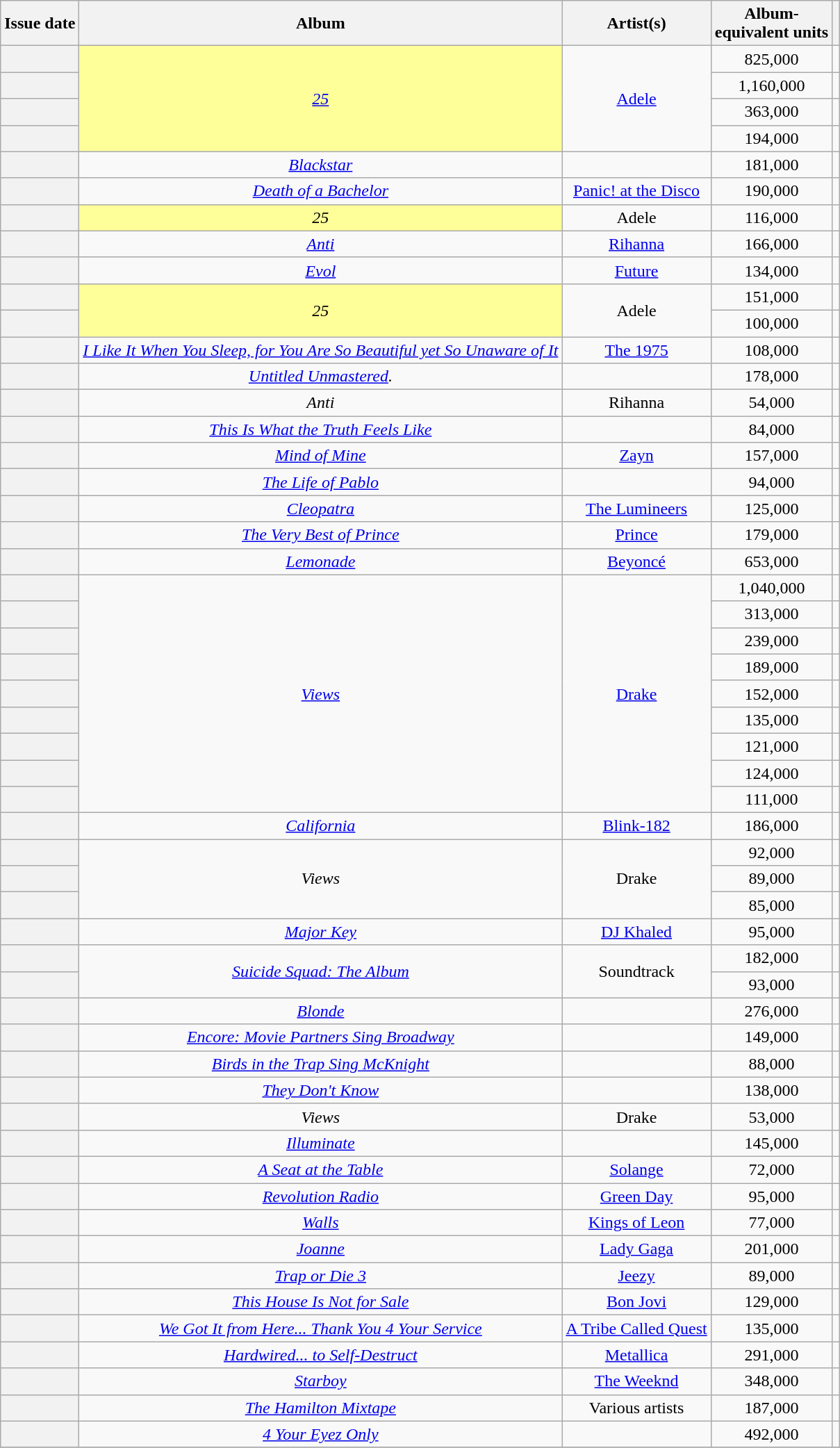<table class="wikitable sortable plainrowheaders" style="text-align: center">
<tr>
<th scope=col>Issue date</th>
<th scope=col>Album</th>
<th scope=col>Artist(s)</th>
<th scope=col>Album-<br>equivalent units</th>
<th scope=col class="unsortable"></th>
</tr>
<tr>
<th scope="row"></th>
<td bgcolor=#FFFF99 rowspan="4"><em><a href='#'>25</a></em> </td>
<td rowspan="4"><a href='#'>Adele</a></td>
<td rowspan="1">825,000</td>
<td></td>
</tr>
<tr>
<th scope="row"></th>
<td rowspan="1">1,160,000</td>
<td></td>
</tr>
<tr>
<th scope="row"></th>
<td rowspan="1">363,000</td>
<td></td>
</tr>
<tr>
<th scope="row"></th>
<td rowspan="1">194,000</td>
<td></td>
</tr>
<tr>
<th scope="row"></th>
<td><em><a href='#'>Blackstar</a></em></td>
<td></td>
<td>181,000</td>
<td></td>
</tr>
<tr>
<th scope="row"></th>
<td><em><a href='#'>Death of a Bachelor</a></em></td>
<td><a href='#'>Panic! at the Disco</a></td>
<td>190,000</td>
<td></td>
</tr>
<tr>
<th scope="row"></th>
<td bgcolor=#FFFF99 rowspan="1"><em>25</em> </td>
<td>Adele</td>
<td>116,000</td>
<td></td>
</tr>
<tr>
<th scope="row"></th>
<td><em><a href='#'>Anti</a></em></td>
<td><a href='#'>Rihanna</a></td>
<td>166,000</td>
<td></td>
</tr>
<tr>
<th scope="row"></th>
<td><em><a href='#'>Evol</a></em></td>
<td><a href='#'>Future</a></td>
<td>134,000</td>
<td></td>
</tr>
<tr>
<th scope="row"></th>
<td bgcolor=#FFFF99 rowspan="2"><em>25</em> </td>
<td rowspan="2">Adele</td>
<td rowspan="1">151,000</td>
<td></td>
</tr>
<tr>
<th scope="row"></th>
<td rowspan="1">100,000</td>
<td></td>
</tr>
<tr>
<th scope="row"></th>
<td><em><a href='#'>I Like It When You Sleep, for You Are So Beautiful yet So Unaware of It</a></em></td>
<td data-sort-value="Nineteen Seventy Five, The"><a href='#'>The 1975</a></td>
<td>108,000</td>
<td></td>
</tr>
<tr>
<th scope="row"></th>
<td><em><a href='#'>Untitled Unmastered</a>.</em></td>
<td></td>
<td>178,000</td>
<td></td>
</tr>
<tr>
<th scope="row"></th>
<td><em>Anti</em></td>
<td>Rihanna</td>
<td>54,000</td>
<td></td>
</tr>
<tr>
<th scope="row"></th>
<td><em><a href='#'>This Is What the Truth Feels Like</a></em></td>
<td></td>
<td>84,000</td>
<td></td>
</tr>
<tr>
<th scope="row"></th>
<td><em><a href='#'>Mind of Mine</a></em></td>
<td><a href='#'>Zayn</a></td>
<td>157,000</td>
<td></td>
</tr>
<tr>
<th scope="row"></th>
<td><em><a href='#'>The Life of Pablo</a></em></td>
<td></td>
<td>94,000</td>
<td></td>
</tr>
<tr>
<th scope="row"></th>
<td><em><a href='#'>Cleopatra</a></em></td>
<td data-sort-value="Lumineers, The"><a href='#'>The Lumineers</a></td>
<td>125,000</td>
<td></td>
</tr>
<tr>
<th scope="row"></th>
<td><em><a href='#'>The Very Best of Prince</a></em></td>
<td><a href='#'>Prince</a></td>
<td>179,000</td>
<td></td>
</tr>
<tr>
<th scope="row"></th>
<td><em><a href='#'>Lemonade</a></em></td>
<td><a href='#'>Beyoncé</a></td>
<td>653,000</td>
<td></td>
</tr>
<tr>
<th scope="row"></th>
<td rowspan="9"><em><a href='#'>Views</a></em></td>
<td rowspan="9"><a href='#'>Drake</a></td>
<td rowspan="1">1,040,000</td>
<td></td>
</tr>
<tr>
<th scope="row"></th>
<td rowspan="1">313,000</td>
<td></td>
</tr>
<tr>
<th scope="row"></th>
<td rowspan="1">239,000</td>
<td></td>
</tr>
<tr>
<th scope="row"></th>
<td rowspan="1">189,000</td>
<td></td>
</tr>
<tr>
<th scope="row"></th>
<td rowspan="1">152,000</td>
<td></td>
</tr>
<tr>
<th scope="row"></th>
<td rowspan="1">135,000</td>
<td></td>
</tr>
<tr>
<th scope="row"></th>
<td rowspan="1">121,000</td>
<td></td>
</tr>
<tr>
<th scope="row"></th>
<td rowspan="1">124,000</td>
<td></td>
</tr>
<tr>
<th scope="row"></th>
<td rowspan="1">111,000</td>
<td></td>
</tr>
<tr>
<th scope="row"></th>
<td><em><a href='#'>California</a></em></td>
<td><a href='#'>Blink-182</a></td>
<td>186,000</td>
<td></td>
</tr>
<tr>
<th scope="row"></th>
<td rowspan="3"><em>Views</em></td>
<td rowspan="3">Drake</td>
<td rowspan="1">92,000</td>
<td></td>
</tr>
<tr>
<th scope="row"></th>
<td rowspan="1">89,000</td>
<td></td>
</tr>
<tr>
<th scope="row"></th>
<td rowspan="1">85,000</td>
<td></td>
</tr>
<tr>
<th scope="row"></th>
<td><em><a href='#'>Major Key</a></em></td>
<td><a href='#'>DJ Khaled</a></td>
<td>95,000</td>
<td></td>
</tr>
<tr>
<th scope="row"></th>
<td rowspan="2"><em><a href='#'>Suicide Squad: The Album</a></em></td>
<td rowspan="2">Soundtrack</td>
<td rowspan="1">182,000</td>
<td></td>
</tr>
<tr>
<th scope="row"></th>
<td rowspan="1">93,000</td>
<td></td>
</tr>
<tr>
<th scope="row"></th>
<td><em><a href='#'>Blonde</a></em></td>
<td></td>
<td>276,000</td>
<td></td>
</tr>
<tr>
<th scope="row"></th>
<td><em><a href='#'>Encore: Movie Partners Sing Broadway</a></em></td>
<td></td>
<td>149,000</td>
<td></td>
</tr>
<tr>
<th scope="row"></th>
<td><em><a href='#'>Birds in the Trap Sing McKnight</a></em></td>
<td></td>
<td>88,000</td>
<td></td>
</tr>
<tr>
<th scope="row"></th>
<td><em><a href='#'>They Don't Know</a></em></td>
<td></td>
<td>138,000</td>
<td></td>
</tr>
<tr>
<th scope="row"></th>
<td><em>Views</em></td>
<td>Drake</td>
<td>53,000</td>
<td></td>
</tr>
<tr>
<th scope="row"></th>
<td><em><a href='#'>Illuminate</a></em></td>
<td></td>
<td>145,000</td>
<td></td>
</tr>
<tr>
<th scope="row"></th>
<td><em><a href='#'>A Seat at the Table</a></em></td>
<td><a href='#'>Solange</a></td>
<td>72,000</td>
<td></td>
</tr>
<tr>
<th scope="row"></th>
<td><em><a href='#'>Revolution Radio</a></em></td>
<td><a href='#'>Green Day</a></td>
<td>95,000</td>
<td></td>
</tr>
<tr>
<th scope="row"></th>
<td><em><a href='#'>Walls</a></em></td>
<td><a href='#'>Kings of Leon</a></td>
<td>77,000</td>
<td></td>
</tr>
<tr>
<th scope="row"></th>
<td><em><a href='#'>Joanne</a></em></td>
<td><a href='#'>Lady Gaga</a></td>
<td>201,000</td>
<td></td>
</tr>
<tr>
<th scope="row"></th>
<td><em><a href='#'>Trap or Die 3</a></em></td>
<td><a href='#'>Jeezy</a></td>
<td>89,000</td>
<td></td>
</tr>
<tr>
<th scope="row"></th>
<td><em><a href='#'>This House Is Not for Sale</a></em></td>
<td><a href='#'>Bon Jovi</a></td>
<td>129,000</td>
<td></td>
</tr>
<tr>
<th scope="row"></th>
<td><em><a href='#'>We Got It from Here... Thank You 4 Your Service</a></em></td>
<td data-sort-value="Tribe Called Quest, A"><a href='#'>A Tribe Called Quest</a></td>
<td>135,000</td>
<td></td>
</tr>
<tr>
<th scope="row"></th>
<td><em><a href='#'>Hardwired... to Self-Destruct</a></em></td>
<td><a href='#'>Metallica</a></td>
<td>291,000</td>
<td></td>
</tr>
<tr>
<th scope="row"></th>
<td><em><a href='#'>Starboy</a></em></td>
<td data-sort-value="Weeknd, The"><a href='#'>The Weeknd</a></td>
<td>348,000</td>
<td></td>
</tr>
<tr>
<th scope="row"></th>
<td><em><a href='#'>The Hamilton Mixtape</a></em></td>
<td>Various artists</td>
<td>187,000</td>
<td></td>
</tr>
<tr>
<th scope="row"></th>
<td><em><a href='#'>4 Your Eyez Only</a></em></td>
<td></td>
<td>492,000</td>
<td></td>
</tr>
<tr>
</tr>
</table>
